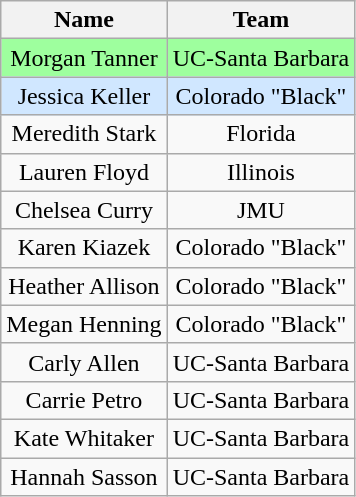<table class="wikitable" style="text-align:center">
<tr>
<th>Name</th>
<th>Team</th>
</tr>
<tr bgcolor="#9eff9e">
<td>Morgan Tanner</td>
<td>UC-Santa Barbara</td>
</tr>
<tr style="background:#d0e7ff">
<td>Jessica Keller</td>
<td>Colorado "Black"</td>
</tr>
<tr>
<td>Meredith Stark</td>
<td>Florida</td>
</tr>
<tr>
<td>Lauren Floyd</td>
<td>Illinois</td>
</tr>
<tr>
<td>Chelsea Curry</td>
<td>JMU</td>
</tr>
<tr>
<td>Karen Kiazek</td>
<td>Colorado "Black"</td>
</tr>
<tr>
<td>Heather Allison</td>
<td>Colorado "Black"</td>
</tr>
<tr>
<td>Megan Henning</td>
<td>Colorado "Black"</td>
</tr>
<tr>
<td>Carly Allen</td>
<td>UC-Santa Barbara</td>
</tr>
<tr>
<td>Carrie Petro</td>
<td>UC-Santa Barbara</td>
</tr>
<tr>
<td>Kate Whitaker</td>
<td>UC-Santa Barbara</td>
</tr>
<tr>
<td>Hannah Sasson</td>
<td>UC-Santa Barbara</td>
</tr>
</table>
